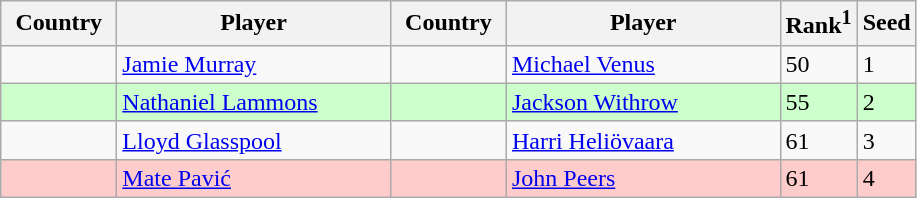<table class="sortable wikitable">
<tr>
<th width="70">Country</th>
<th width="175">Player</th>
<th width="70">Country</th>
<th width="175">Player</th>
<th>Rank<sup>1</sup></th>
<th>Seed</th>
</tr>
<tr>
<td></td>
<td><a href='#'>Jamie Murray</a></td>
<td></td>
<td><a href='#'>Michael Venus</a></td>
<td>50</td>
<td>1</td>
</tr>
<tr bgcolor=#cfc>
<td></td>
<td><a href='#'>Nathaniel Lammons</a></td>
<td></td>
<td><a href='#'>Jackson Withrow</a></td>
<td>55</td>
<td>2</td>
</tr>
<tr>
<td></td>
<td><a href='#'>Lloyd Glasspool</a></td>
<td></td>
<td><a href='#'>Harri Heliövaara</a></td>
<td>61</td>
<td>3</td>
</tr>
<tr bgcolor=#fcc>
<td></td>
<td><a href='#'>Mate Pavić</a></td>
<td></td>
<td><a href='#'>John Peers</a></td>
<td>61</td>
<td>4</td>
</tr>
</table>
